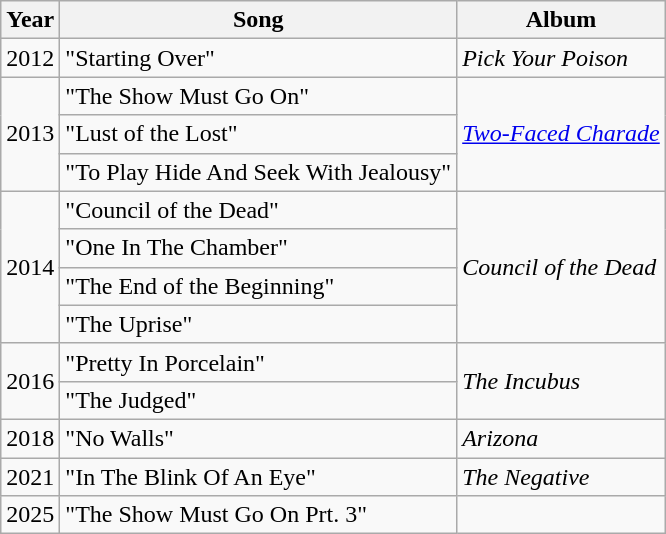<table class="wikitable">
<tr>
<th>Year</th>
<th>Song</th>
<th>Album</th>
</tr>
<tr>
<td>2012</td>
<td>"Starting Over"</td>
<td><em>Pick Your Poison</em></td>
</tr>
<tr>
<td rowspan=3>2013</td>
<td>"The Show Must Go On"</td>
<td rowspan=3><em><a href='#'>Two-Faced Charade</a></em></td>
</tr>
<tr>
<td>"Lust of the Lost"</td>
</tr>
<tr>
<td>"To Play Hide And Seek With Jealousy"</td>
</tr>
<tr>
<td rowspan=4>2014</td>
<td>"Council of the Dead"</td>
<td rowspan=4><em>Council of the Dead</em></td>
</tr>
<tr>
<td>"One In The Chamber"</td>
</tr>
<tr>
<td>"The End of the Beginning"</td>
</tr>
<tr>
<td>"The Uprise"</td>
</tr>
<tr>
<td rowspan=2>2016</td>
<td>"Pretty In Porcelain"</td>
<td rowspan=2><em>The Incubus</em></td>
</tr>
<tr>
<td>"The Judged"</td>
</tr>
<tr>
<td>2018</td>
<td>"No Walls"</td>
<td><em>Arizona</em></td>
</tr>
<tr>
<td>2021</td>
<td>"In The Blink Of An Eye"</td>
<td><em>The Negative</em></td>
</tr>
<tr>
<td>2025</td>
<td>"The Show Must Go On Prt. 3"</td>
<td></td>
</tr>
</table>
